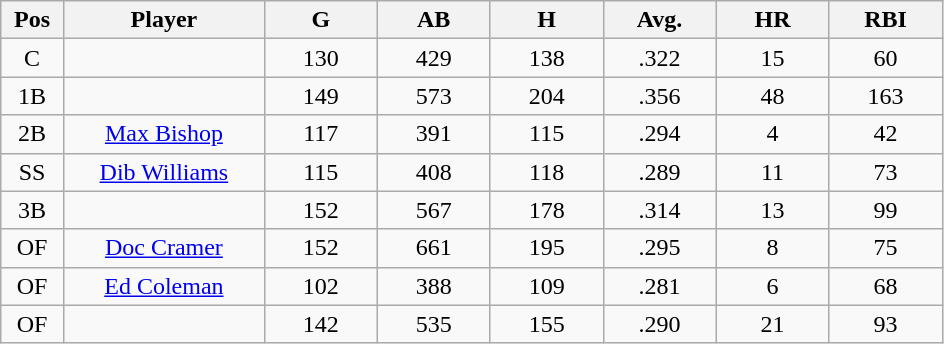<table class="wikitable sortable">
<tr>
<th bgcolor="#DDDDFF" width="5%">Pos</th>
<th bgcolor="#DDDDFF" width="16%">Player</th>
<th bgcolor="#DDDDFF" width="9%">G</th>
<th bgcolor="#DDDDFF" width="9%">AB</th>
<th bgcolor="#DDDDFF" width="9%">H</th>
<th bgcolor="#DDDDFF" width="9%">Avg.</th>
<th bgcolor="#DDDDFF" width="9%">HR</th>
<th bgcolor="#DDDDFF" width="9%">RBI</th>
</tr>
<tr align="center">
<td>C</td>
<td></td>
<td>130</td>
<td>429</td>
<td>138</td>
<td>.322</td>
<td>15</td>
<td>60</td>
</tr>
<tr align="center">
<td>1B</td>
<td></td>
<td>149</td>
<td>573</td>
<td>204</td>
<td>.356</td>
<td>48</td>
<td>163</td>
</tr>
<tr align="center">
<td>2B</td>
<td><a href='#'>Max Bishop</a></td>
<td>117</td>
<td>391</td>
<td>115</td>
<td>.294</td>
<td>4</td>
<td>42</td>
</tr>
<tr align=center>
<td>SS</td>
<td><a href='#'>Dib Williams</a></td>
<td>115</td>
<td>408</td>
<td>118</td>
<td>.289</td>
<td>11</td>
<td>73</td>
</tr>
<tr align=center>
<td>3B</td>
<td></td>
<td>152</td>
<td>567</td>
<td>178</td>
<td>.314</td>
<td>13</td>
<td>99</td>
</tr>
<tr align="center">
<td>OF</td>
<td><a href='#'>Doc Cramer</a></td>
<td>152</td>
<td>661</td>
<td>195</td>
<td>.295</td>
<td>8</td>
<td>75</td>
</tr>
<tr align=center>
<td>OF</td>
<td><a href='#'>Ed Coleman</a></td>
<td>102</td>
<td>388</td>
<td>109</td>
<td>.281</td>
<td>6</td>
<td>68</td>
</tr>
<tr align=center>
<td>OF</td>
<td></td>
<td>142</td>
<td>535</td>
<td>155</td>
<td>.290</td>
<td>21</td>
<td>93</td>
</tr>
</table>
